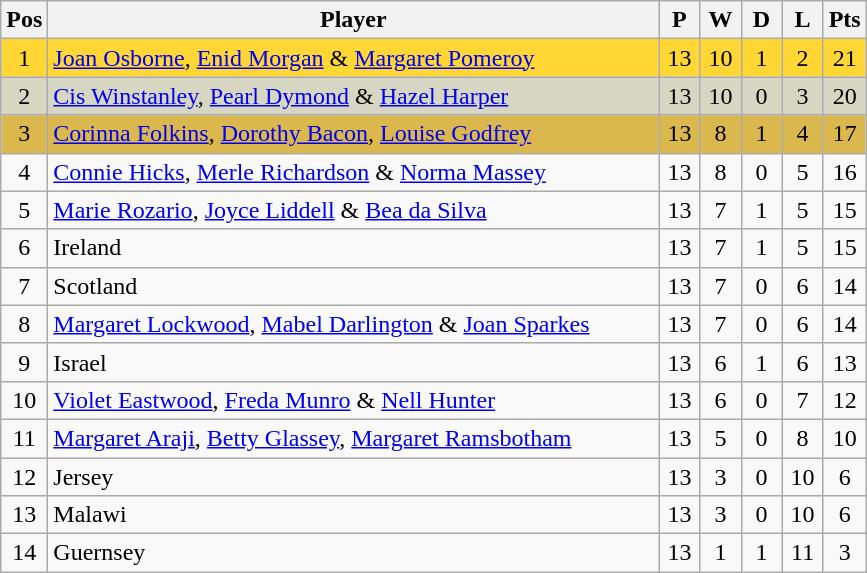<table class="wikitable" style="font-size: 100%">
<tr>
<th width=20>Pos</th>
<th width=400>Player</th>
<th width=20>P</th>
<th width=20>W</th>
<th width=20>D</th>
<th width=20>L</th>
<th width=20>Pts</th>
</tr>
<tr align=center style="background: #FFD633;">
<td>1</td>
<td align="left"> <a href='#'>Joan Osborne</a>, <a href='#'>Enid Morgan</a> & <a href='#'>Margaret Pomeroy</a></td>
<td>13</td>
<td>10</td>
<td>1</td>
<td>2</td>
<td>21</td>
</tr>
<tr align=center style="background: #D6D6C2;">
<td>2</td>
<td align="left"> <a href='#'>Cis Winstanley</a>, <a href='#'>Pearl Dymond</a> & <a href='#'>Hazel Harper</a></td>
<td>13</td>
<td>10</td>
<td>0</td>
<td>3</td>
<td>20</td>
</tr>
<tr align=center style="background: #DBB84D;">
<td>3</td>
<td align="left"> <a href='#'>Corinna Folkins</a>, <a href='#'>Dorothy Bacon</a>, <a href='#'>Louise Godfrey</a></td>
<td>13</td>
<td>8</td>
<td>1</td>
<td>4</td>
<td>17</td>
</tr>
<tr align=center>
<td>4</td>
<td align="left"> <a href='#'>Connie Hicks</a>, <a href='#'>Merle Richardson</a> & <a href='#'>Norma Massey</a></td>
<td>13</td>
<td>8</td>
<td>0</td>
<td>5</td>
<td>16</td>
</tr>
<tr align=center>
<td>5</td>
<td align="left"> <a href='#'>Marie Rozario</a>, <a href='#'>Joyce Liddell</a> & <a href='#'>Bea da Silva</a></td>
<td>13</td>
<td>7</td>
<td>1</td>
<td>5</td>
<td>15</td>
</tr>
<tr align=center>
<td>6</td>
<td align="left"> Ireland</td>
<td>13</td>
<td>7</td>
<td>1</td>
<td>5</td>
<td>15</td>
</tr>
<tr align=center>
<td>7</td>
<td align="left"> Scotland</td>
<td>13</td>
<td>7</td>
<td>0</td>
<td>6</td>
<td>14</td>
</tr>
<tr align=center>
<td>8</td>
<td align="left"> <a href='#'>Margaret Lockwood</a>, <a href='#'>Mabel Darlington</a> & <a href='#'>Joan Sparkes</a></td>
<td>13</td>
<td>7</td>
<td>0</td>
<td>6</td>
<td>14</td>
</tr>
<tr align=center>
<td>9</td>
<td align="left"> Israel</td>
<td>13</td>
<td>6</td>
<td>1</td>
<td>6</td>
<td>13</td>
</tr>
<tr align=center>
<td>10</td>
<td align="left"> <a href='#'>Violet Eastwood</a>, <a href='#'>Freda Munro</a> & <a href='#'>Nell Hunter</a></td>
<td>13</td>
<td>6</td>
<td>0</td>
<td>7</td>
<td>12</td>
</tr>
<tr align=center>
<td>11</td>
<td align="left"> <a href='#'>Margaret Araji</a>, <a href='#'>Betty Glassey</a>, <a href='#'>Margaret Ramsbotham</a></td>
<td>13</td>
<td>5</td>
<td>0</td>
<td>8</td>
<td>10</td>
</tr>
<tr align=center>
<td>12</td>
<td align="left"> Jersey</td>
<td>13</td>
<td>3</td>
<td>0</td>
<td>10</td>
<td>6</td>
</tr>
<tr align=center>
<td>13</td>
<td align="left"> Malawi</td>
<td>13</td>
<td>3</td>
<td>0</td>
<td>10</td>
<td>6</td>
</tr>
<tr align=center>
<td>14</td>
<td align="left"> Guernsey</td>
<td>13</td>
<td>1</td>
<td>1</td>
<td>11</td>
<td>3</td>
</tr>
</table>
